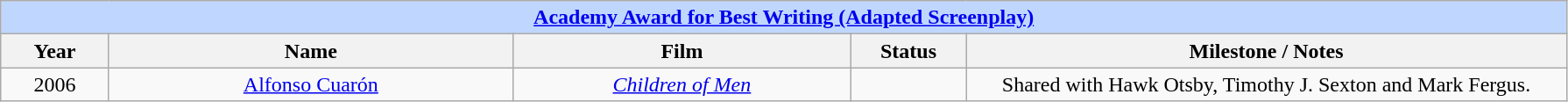<table class="wikitable" style="text-align: center">
<tr ---- bgcolor="#bfd7ff">
<td colspan=5 align=center><strong><a href='#'>Academy Award for Best Writing (Adapted Screenplay)</a></strong></td>
</tr>
<tr ---- bgcolor="#ebf5ff">
<th width="75">Year</th>
<th width="300">Name</th>
<th width="250">Film</th>
<th width="80">Status</th>
<th width="450">Milestone / Notes</th>
</tr>
<tr>
<td>2006</td>
<td><a href='#'>Alfonso Cuarón</a></td>
<td><em><a href='#'>Children of Men</a></em></td>
<td></td>
<td>Shared with Hawk Otsby, Timothy J. Sexton and Mark Fergus.</td>
</tr>
</table>
